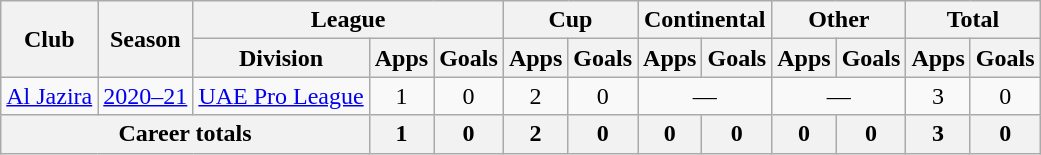<table class="wikitable" style="text-align: center">
<tr>
<th rowspan="2">Club</th>
<th rowspan="2">Season</th>
<th colspan="3">League</th>
<th colspan="2">Cup</th>
<th colspan="2">Continental</th>
<th colspan="2">Other</th>
<th colspan="2">Total</th>
</tr>
<tr>
<th>Division</th>
<th>Apps</th>
<th>Goals</th>
<th>Apps</th>
<th>Goals</th>
<th>Apps</th>
<th>Goals</th>
<th>Apps</th>
<th>Goals</th>
<th>Apps</th>
<th>Goals</th>
</tr>
<tr>
<td rowspan=1><a href='#'>Al Jazira</a></td>
<td><a href='#'>2020–21</a></td>
<td><a href='#'>UAE Pro League</a></td>
<td>1</td>
<td>0</td>
<td>2</td>
<td>0</td>
<td colspan=2>—</td>
<td colspan=2>—</td>
<td>3</td>
<td>0</td>
</tr>
<tr>
<th colspan=3>Career totals</th>
<th>1</th>
<th>0</th>
<th>2</th>
<th>0</th>
<th>0</th>
<th>0</th>
<th>0</th>
<th>0</th>
<th>3</th>
<th>0</th>
</tr>
</table>
